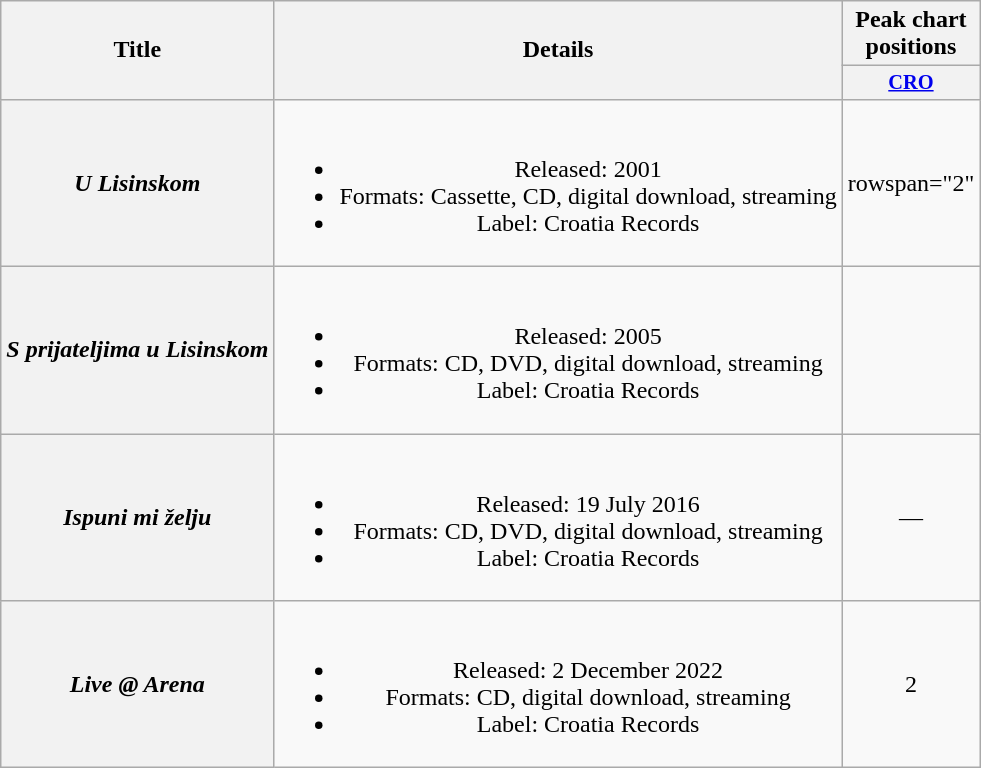<table class="wikitable plainrowheaders" style="text-align:center;">
<tr>
<th scope="col" rowspan="2">Title</th>
<th scope="col" rowspan="2">Details</th>
<th scope="col" colspan="1">Peak chart positions</th>
</tr>
<tr>
<th scope="col" style="width:3em;font-size:85%;"><a href='#'>CRO</a><br></th>
</tr>
<tr>
<th scope="row"><em>U Lisinskom</em></th>
<td><br><ul><li>Released: 2001</li><li>Formats: Cassette, CD, digital download, streaming</li><li>Label: Croatia Records</li></ul></td>
<td>rowspan="2" </td>
</tr>
<tr>
<th scope="row"><em>S prijateljima u Lisinskom</em></th>
<td><br><ul><li>Released: 2005</li><li>Formats: CD, DVD, digital download, streaming</li><li>Label: Croatia Records</li></ul></td>
</tr>
<tr>
<th scope="row"><em>Ispuni mi želju</em></th>
<td><br><ul><li>Released: 19 July 2016</li><li>Formats: CD, DVD, digital download, streaming</li><li>Label: Croatia Records</li></ul></td>
<td>—</td>
</tr>
<tr>
<th scope="row"><em>Live @ Arena</em></th>
<td><br><ul><li>Released: 2 December 2022</li><li>Formats: CD, digital download, streaming</li><li>Label: Croatia Records</li></ul></td>
<td>2</td>
</tr>
</table>
